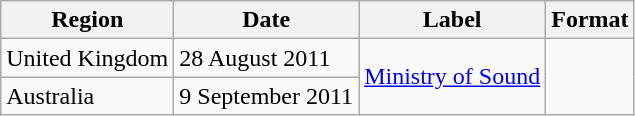<table class=wikitable>
<tr>
<th>Region</th>
<th>Date</th>
<th>Label</th>
<th>Format</th>
</tr>
<tr>
<td>United Kingdom</td>
<td>28 August 2011</td>
<td rowspan="2"><a href='#'>Ministry of Sound</a></td>
<td rowspan="2"></td>
</tr>
<tr>
<td>Australia</td>
<td>9 September 2011</td>
</tr>
</table>
